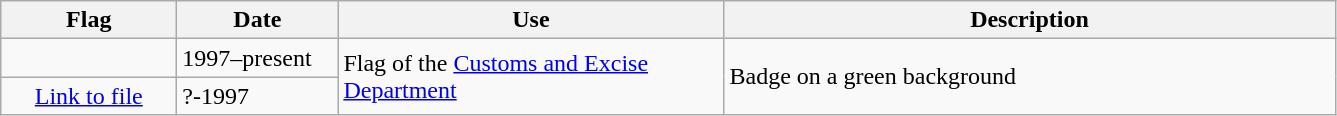<table class="wikitable" style="background:#f9f9f9">
<tr>
<th width="110">Flag</th>
<th width="100">Date</th>
<th width="250">Use</th>
<th width="400">Description</th>
</tr>
<tr>
<td></td>
<td>1997–present</td>
<td rowspan="2">Flag of the <a href='#'>Customs and Excise Department</a></td>
<td rowspan="2">Badge on a green background</td>
</tr>
<tr>
<td style="text-align:center;"><a href='#'>Link to file</a></td>
<td>?-1997</td>
</tr>
</table>
